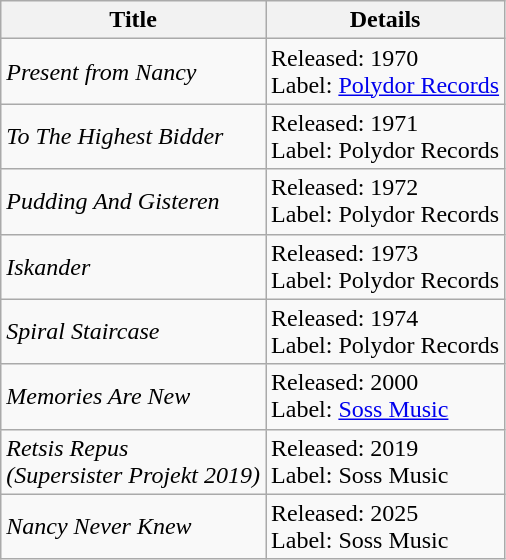<table class="wikitable">
<tr>
<th>Title</th>
<th>Details</th>
</tr>
<tr>
<td><em>Present from Nancy</em></td>
<td>Released: 1970<br>Label: <a href='#'>Polydor Records</a></td>
</tr>
<tr>
<td><em>To The Highest Bidder</em></td>
<td>Released: 1971<br>Label: Polydor Records</td>
</tr>
<tr>
<td><em>Pudding And Gisteren</em></td>
<td>Released: 1972<br>Label: Polydor Records</td>
</tr>
<tr>
<td><em>Iskander</em></td>
<td>Released: 1973<br>Label: Polydor Records</td>
</tr>
<tr>
<td><em>Spiral Staircase</em></td>
<td>Released: 1974<br>Label: Polydor Records</td>
</tr>
<tr>
<td><em>Memories Are New</em></td>
<td>Released: 2000<br>Label: <a href='#'>Soss Music</a></td>
</tr>
<tr>
<td><em>Retsis Repus</em><br><em>(Supersister Projekt 2019)</em></td>
<td>Released: 2019<br>Label: Soss Music</td>
</tr>
<tr>
<td><em>Nancy Never Knew</em></td>
<td>Released: 2025<br>Label: Soss Music</td>
</tr>
</table>
